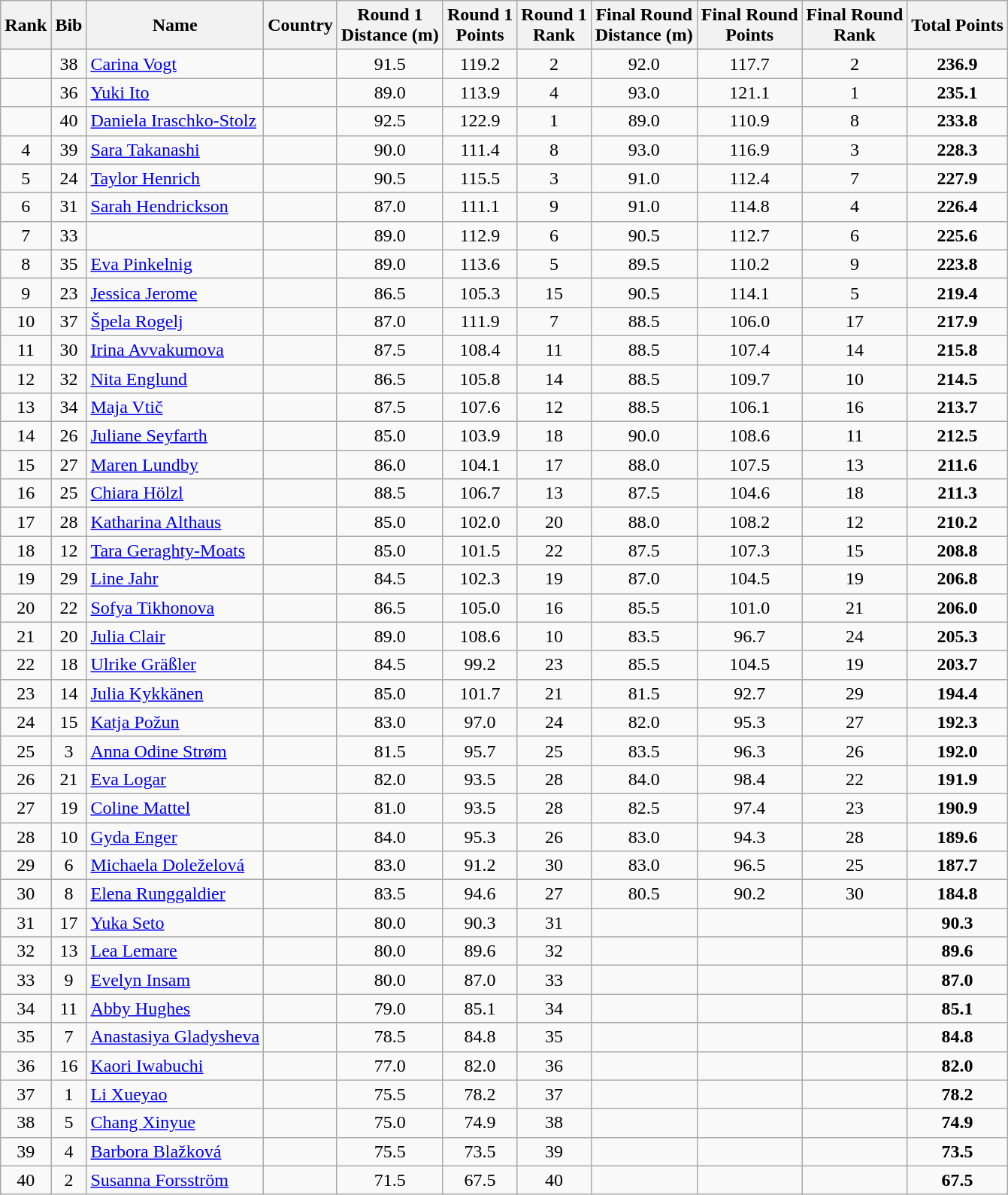<table class="wikitable sortable" style="text-align:center">
<tr>
<th>Rank</th>
<th>Bib</th>
<th>Name</th>
<th>Country</th>
<th>Round 1<br>Distance (m)</th>
<th>Round 1<br>Points</th>
<th>Round 1<br>Rank</th>
<th>Final Round <br>Distance (m)</th>
<th>Final Round <br>Points</th>
<th>Final Round<br> Rank</th>
<th>Total Points</th>
</tr>
<tr>
<td></td>
<td>38</td>
<td align=left><a href='#'>Carina Vogt</a></td>
<td align=left></td>
<td>91.5</td>
<td>119.2</td>
<td>2</td>
<td>92.0</td>
<td>117.7</td>
<td>2</td>
<td><strong>236.9</strong></td>
</tr>
<tr>
<td></td>
<td>36</td>
<td align=left><a href='#'>Yuki Ito</a></td>
<td align=left></td>
<td>89.0</td>
<td>113.9</td>
<td>4</td>
<td>93.0</td>
<td>121.1</td>
<td>1</td>
<td><strong>235.1</strong></td>
</tr>
<tr>
<td></td>
<td>40</td>
<td align=left><a href='#'>Daniela Iraschko-Stolz</a></td>
<td align=left></td>
<td>92.5</td>
<td>122.9</td>
<td>1</td>
<td>89.0</td>
<td>110.9</td>
<td>8</td>
<td><strong>233.8</strong></td>
</tr>
<tr>
<td>4</td>
<td>39</td>
<td align=left><a href='#'>Sara Takanashi</a></td>
<td align=left></td>
<td>90.0</td>
<td>111.4</td>
<td>8</td>
<td>93.0</td>
<td>116.9</td>
<td>3</td>
<td><strong>228.3</strong></td>
</tr>
<tr>
<td>5</td>
<td>24</td>
<td align=left><a href='#'>Taylor Henrich</a></td>
<td align=left></td>
<td>90.5</td>
<td>115.5</td>
<td>3</td>
<td>91.0</td>
<td>112.4</td>
<td>7</td>
<td><strong>227.9</strong></td>
</tr>
<tr>
<td>6</td>
<td>31</td>
<td align=left><a href='#'>Sarah Hendrickson</a></td>
<td align=left></td>
<td>87.0</td>
<td>111.1</td>
<td>9</td>
<td>91.0</td>
<td>114.8</td>
<td>4</td>
<td><strong>226.4</strong></td>
</tr>
<tr>
<td>7</td>
<td>33</td>
<td align=left></td>
<td align=left></td>
<td>89.0</td>
<td>112.9</td>
<td>6</td>
<td>90.5</td>
<td>112.7</td>
<td>6</td>
<td><strong>225.6</strong></td>
</tr>
<tr>
<td>8</td>
<td>35</td>
<td align=left><a href='#'>Eva Pinkelnig</a></td>
<td align=left></td>
<td>89.0</td>
<td>113.6</td>
<td>5</td>
<td>89.5</td>
<td>110.2</td>
<td>9</td>
<td><strong>223.8</strong></td>
</tr>
<tr>
<td>9</td>
<td>23</td>
<td align=left><a href='#'>Jessica Jerome</a></td>
<td align=left></td>
<td>86.5</td>
<td>105.3</td>
<td>15</td>
<td>90.5</td>
<td>114.1</td>
<td>5</td>
<td><strong>219.4</strong></td>
</tr>
<tr>
<td>10</td>
<td>37</td>
<td align=left><a href='#'>Špela Rogelj</a></td>
<td align=left></td>
<td>87.0</td>
<td>111.9</td>
<td>7</td>
<td>88.5</td>
<td>106.0</td>
<td>17</td>
<td><strong>217.9</strong></td>
</tr>
<tr>
<td>11</td>
<td>30</td>
<td align=left><a href='#'>Irina Avvakumova</a></td>
<td align=left></td>
<td>87.5</td>
<td>108.4</td>
<td>11</td>
<td>88.5</td>
<td>107.4</td>
<td>14</td>
<td><strong>215.8</strong></td>
</tr>
<tr>
<td>12</td>
<td>32</td>
<td align=left><a href='#'>Nita Englund</a></td>
<td align=left></td>
<td>86.5</td>
<td>105.8</td>
<td>14</td>
<td>88.5</td>
<td>109.7</td>
<td>10</td>
<td><strong>214.5</strong></td>
</tr>
<tr>
<td>13</td>
<td>34</td>
<td align=left><a href='#'>Maja Vtič</a></td>
<td align=left></td>
<td>87.5</td>
<td>107.6</td>
<td>12</td>
<td>88.5</td>
<td>106.1</td>
<td>16</td>
<td><strong>213.7</strong></td>
</tr>
<tr>
<td>14</td>
<td>26</td>
<td align=left><a href='#'>Juliane Seyfarth</a></td>
<td align=left></td>
<td>85.0</td>
<td>103.9</td>
<td>18</td>
<td>90.0</td>
<td>108.6</td>
<td>11</td>
<td><strong>212.5</strong></td>
</tr>
<tr>
<td>15</td>
<td>27</td>
<td align=left><a href='#'>Maren Lundby</a></td>
<td align=left></td>
<td>86.0</td>
<td>104.1</td>
<td>17</td>
<td>88.0</td>
<td>107.5</td>
<td>13</td>
<td><strong>211.6</strong></td>
</tr>
<tr>
<td>16</td>
<td>25</td>
<td align=left><a href='#'>Chiara Hölzl</a></td>
<td align=left></td>
<td>88.5</td>
<td>106.7</td>
<td>13</td>
<td>87.5</td>
<td>104.6</td>
<td>18</td>
<td><strong>211.3</strong></td>
</tr>
<tr>
<td>17</td>
<td>28</td>
<td align=left><a href='#'>Katharina Althaus</a></td>
<td align=left></td>
<td>85.0</td>
<td>102.0</td>
<td>20</td>
<td>88.0</td>
<td>108.2</td>
<td>12</td>
<td><strong>210.2</strong></td>
</tr>
<tr>
<td>18</td>
<td>12</td>
<td align=left><a href='#'>Tara Geraghty-Moats</a></td>
<td align=left></td>
<td>85.0</td>
<td>101.5</td>
<td>22</td>
<td>87.5</td>
<td>107.3</td>
<td>15</td>
<td><strong>208.8</strong></td>
</tr>
<tr>
<td>19</td>
<td>29</td>
<td align=left><a href='#'>Line Jahr</a></td>
<td align=left></td>
<td>84.5</td>
<td>102.3</td>
<td>19</td>
<td>87.0</td>
<td>104.5</td>
<td>19</td>
<td><strong>206.8</strong></td>
</tr>
<tr>
<td>20</td>
<td>22</td>
<td align=left><a href='#'>Sofya Tikhonova</a></td>
<td align=left></td>
<td>86.5</td>
<td>105.0</td>
<td>16</td>
<td>85.5</td>
<td>101.0</td>
<td>21</td>
<td><strong>206.0</strong></td>
</tr>
<tr>
<td>21</td>
<td>20</td>
<td align=left><a href='#'>Julia Clair</a></td>
<td align=left></td>
<td>89.0</td>
<td>108.6</td>
<td>10</td>
<td>83.5</td>
<td>96.7</td>
<td>24</td>
<td><strong>205.3</strong></td>
</tr>
<tr>
<td>22</td>
<td>18</td>
<td align=left><a href='#'>Ulrike Gräßler</a></td>
<td align=left></td>
<td>84.5</td>
<td>99.2</td>
<td>23</td>
<td>85.5</td>
<td>104.5</td>
<td>19</td>
<td><strong>203.7</strong></td>
</tr>
<tr>
<td>23</td>
<td>14</td>
<td align=left><a href='#'>Julia Kykkänen</a></td>
<td align=left></td>
<td>85.0</td>
<td>101.7</td>
<td>21</td>
<td>81.5</td>
<td>92.7</td>
<td>29</td>
<td><strong>194.4</strong></td>
</tr>
<tr>
<td>24</td>
<td>15</td>
<td align=left><a href='#'>Katja Požun</a></td>
<td align=left></td>
<td>83.0</td>
<td>97.0</td>
<td>24</td>
<td>82.0</td>
<td>95.3</td>
<td>27</td>
<td><strong>192.3</strong></td>
</tr>
<tr>
<td>25</td>
<td>3</td>
<td align=left><a href='#'>Anna Odine Strøm</a></td>
<td align=left></td>
<td>81.5</td>
<td>95.7</td>
<td>25</td>
<td>83.5</td>
<td>96.3</td>
<td>26</td>
<td><strong>192.0</strong></td>
</tr>
<tr>
<td>26</td>
<td>21</td>
<td align=left><a href='#'>Eva Logar</a></td>
<td align=left></td>
<td>82.0</td>
<td>93.5</td>
<td>28</td>
<td>84.0</td>
<td>98.4</td>
<td>22</td>
<td><strong>191.9</strong></td>
</tr>
<tr>
<td>27</td>
<td>19</td>
<td align=left><a href='#'>Coline Mattel</a></td>
<td align=left></td>
<td>81.0</td>
<td>93.5</td>
<td>28</td>
<td>82.5</td>
<td>97.4</td>
<td>23</td>
<td><strong>190.9</strong></td>
</tr>
<tr>
<td>28</td>
<td>10</td>
<td align=left><a href='#'>Gyda Enger</a></td>
<td align=left></td>
<td>84.0</td>
<td>95.3</td>
<td>26</td>
<td>83.0</td>
<td>94.3</td>
<td>28</td>
<td><strong>189.6</strong></td>
</tr>
<tr>
<td>29</td>
<td>6</td>
<td align=left><a href='#'>Michaela Doleželová</a></td>
<td align=left></td>
<td>83.0</td>
<td>91.2</td>
<td>30</td>
<td>83.0</td>
<td>96.5</td>
<td>25</td>
<td><strong>187.7</strong></td>
</tr>
<tr>
<td>30</td>
<td>8</td>
<td align=left><a href='#'>Elena Runggaldier</a></td>
<td align=left></td>
<td>83.5</td>
<td>94.6</td>
<td>27</td>
<td>80.5</td>
<td>90.2</td>
<td>30</td>
<td><strong>184.8</strong></td>
</tr>
<tr>
<td>31</td>
<td>17</td>
<td align=left><a href='#'>Yuka Seto</a></td>
<td align=left></td>
<td>80.0</td>
<td>90.3</td>
<td>31</td>
<td></td>
<td></td>
<td></td>
<td><strong>90.3</strong></td>
</tr>
<tr>
<td>32</td>
<td>13</td>
<td align=left><a href='#'>Lea Lemare</a></td>
<td align=left></td>
<td>80.0</td>
<td>89.6</td>
<td>32</td>
<td></td>
<td></td>
<td></td>
<td><strong>89.6</strong></td>
</tr>
<tr>
<td>33</td>
<td>9</td>
<td align=left><a href='#'>Evelyn Insam</a></td>
<td align=left></td>
<td>80.0</td>
<td>87.0</td>
<td>33</td>
<td></td>
<td></td>
<td></td>
<td><strong>87.0</strong></td>
</tr>
<tr>
<td>34</td>
<td>11</td>
<td align=left><a href='#'>Abby Hughes</a></td>
<td align=left></td>
<td>79.0</td>
<td>85.1</td>
<td>34</td>
<td></td>
<td></td>
<td></td>
<td><strong>85.1</strong></td>
</tr>
<tr>
<td>35</td>
<td>7</td>
<td align=left><a href='#'>Anastasiya Gladysheva</a></td>
<td align=left></td>
<td>78.5</td>
<td>84.8</td>
<td>35</td>
<td></td>
<td></td>
<td></td>
<td><strong>84.8</strong></td>
</tr>
<tr>
<td>36</td>
<td>16</td>
<td align=left><a href='#'>Kaori Iwabuchi</a></td>
<td align=left></td>
<td>77.0</td>
<td>82.0</td>
<td>36</td>
<td></td>
<td></td>
<td></td>
<td><strong>82.0</strong></td>
</tr>
<tr>
<td>37</td>
<td>1</td>
<td align=left><a href='#'>Li Xueyao</a></td>
<td align=left></td>
<td>75.5</td>
<td>78.2</td>
<td>37</td>
<td></td>
<td></td>
<td></td>
<td><strong>78.2</strong></td>
</tr>
<tr>
<td>38</td>
<td>5</td>
<td align=left><a href='#'>Chang Xinyue</a></td>
<td align=left></td>
<td>75.0</td>
<td>74.9</td>
<td>38</td>
<td></td>
<td></td>
<td></td>
<td><strong>74.9</strong></td>
</tr>
<tr>
<td>39</td>
<td>4</td>
<td align=left><a href='#'>Barbora Blažková</a></td>
<td align=left></td>
<td>75.5</td>
<td>73.5</td>
<td>39</td>
<td></td>
<td></td>
<td></td>
<td><strong>73.5</strong></td>
</tr>
<tr>
<td>40</td>
<td>2</td>
<td align=left><a href='#'>Susanna Forsström</a></td>
<td align=left></td>
<td>71.5</td>
<td>67.5</td>
<td>40</td>
<td></td>
<td></td>
<td></td>
<td><strong>67.5</strong></td>
</tr>
</table>
